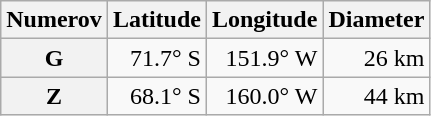<table class="wikitable" style="text-align: right;">
<tr>
<th scope="col">Numerov</th>
<th scope="col">Latitude</th>
<th scope="col">Longitude</th>
<th scope="col">Diameter</th>
</tr>
<tr>
<th scope="row">G</th>
<td>71.7° S</td>
<td>151.9° W</td>
<td>26 km</td>
</tr>
<tr>
<th scope="row">Z</th>
<td>68.1° S</td>
<td>160.0° W</td>
<td>44 km</td>
</tr>
</table>
